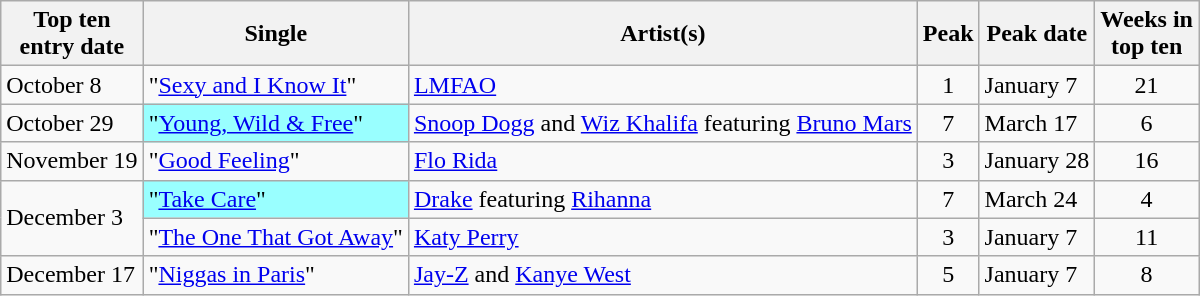<table class="wikitable sortable">
<tr>
<th>Top ten<br>entry date</th>
<th>Single</th>
<th>Artist(s)</th>
<th>Peak</th>
<th>Peak date</th>
<th>Weeks in<br>top ten</th>
</tr>
<tr>
<td>October 8</td>
<td>"<a href='#'>Sexy and I Know It</a>"</td>
<td><a href='#'>LMFAO</a></td>
<td align=center>1</td>
<td>January 7</td>
<td align=center>21</td>
</tr>
<tr>
<td>October 29</td>
<td bgcolor = #99FFFF>"<a href='#'>Young, Wild & Free</a>" </td>
<td><a href='#'>Snoop Dogg</a> and <a href='#'>Wiz Khalifa</a> featuring <a href='#'>Bruno Mars</a></td>
<td align=center>7</td>
<td>March 17</td>
<td align=center>6</td>
</tr>
<tr>
<td>November 19</td>
<td>"<a href='#'>Good Feeling</a>"</td>
<td><a href='#'>Flo Rida</a></td>
<td align=center>3</td>
<td>January 28</td>
<td align=center>16</td>
</tr>
<tr>
<td rowspan=2>December 3</td>
<td bgcolor = #99FFFF>"<a href='#'>Take Care</a>" </td>
<td><a href='#'>Drake</a> featuring <a href='#'>Rihanna</a></td>
<td align=center>7</td>
<td>March 24</td>
<td align=center>4</td>
</tr>
<tr>
<td>"<a href='#'>The One That Got Away</a>"</td>
<td><a href='#'>Katy Perry</a></td>
<td align=center>3</td>
<td>January 7</td>
<td align=center>11</td>
</tr>
<tr>
<td>December 17</td>
<td>"<a href='#'>Niggas in Paris</a>"</td>
<td><a href='#'>Jay-Z</a> and <a href='#'>Kanye West</a></td>
<td align=center>5</td>
<td>January 7</td>
<td align=center>8</td>
</tr>
</table>
